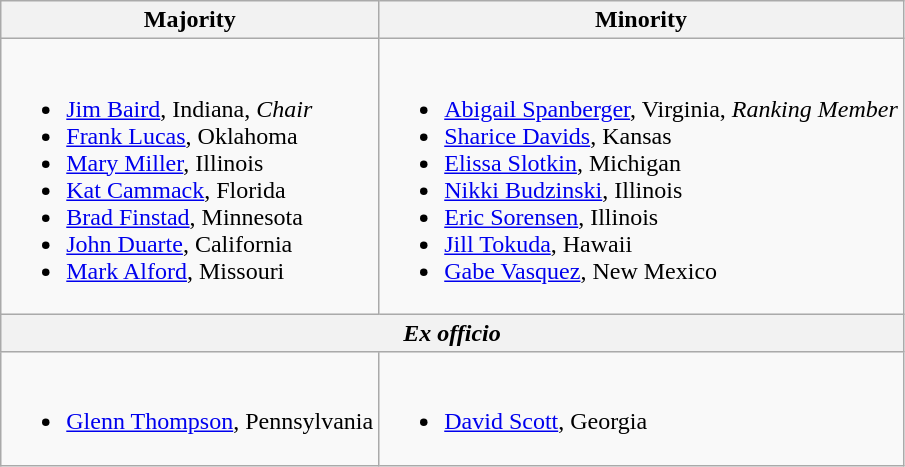<table class=wikitable>
<tr>
<th>Majority</th>
<th>Minority</th>
</tr>
<tr>
<td><br><ul><li><a href='#'>Jim Baird</a>, Indiana, <em>Chair</em></li><li><a href='#'>Frank Lucas</a>, Oklahoma</li><li><a href='#'>Mary Miller</a>, Illinois</li><li><a href='#'>Kat Cammack</a>, Florida</li><li><a href='#'>Brad Finstad</a>, Minnesota</li><li><a href='#'>John Duarte</a>, California</li><li><a href='#'>Mark Alford</a>, Missouri</li></ul></td>
<td><br><ul><li><a href='#'>Abigail Spanberger</a>, Virginia, <em>Ranking Member</em></li><li><a href='#'>Sharice Davids</a>, Kansas</li><li><a href='#'>Elissa Slotkin</a>, Michigan</li><li><a href='#'>Nikki Budzinski</a>, Illinois</li><li><a href='#'>Eric Sorensen</a>, Illinois</li><li><a href='#'>Jill Tokuda</a>, Hawaii</li><li><a href='#'>Gabe Vasquez</a>, New Mexico</li></ul></td>
</tr>
<tr>
<th colspan=2><em>Ex officio</em></th>
</tr>
<tr>
<td><br><ul><li><a href='#'>Glenn Thompson</a>, Pennsylvania</li></ul></td>
<td><br><ul><li><a href='#'>David Scott</a>, Georgia</li></ul></td>
</tr>
</table>
